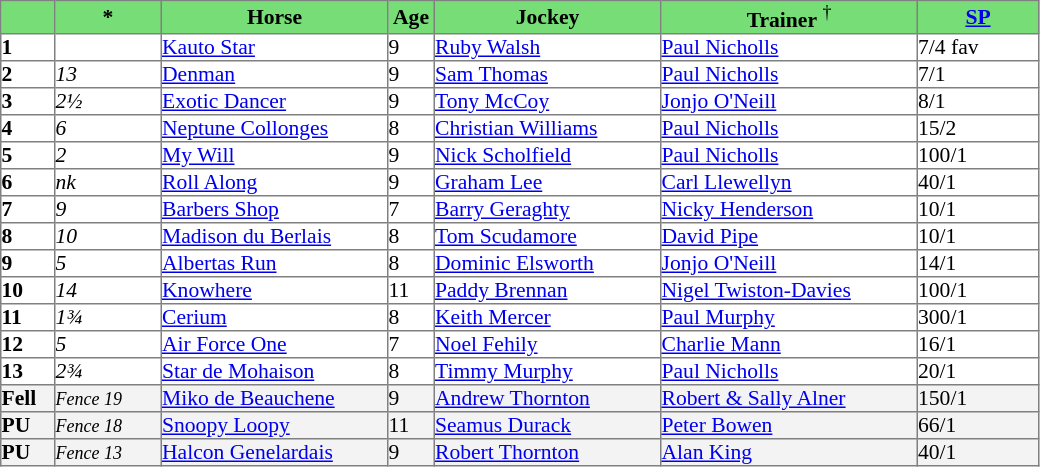<table border="1" cellpadding="0" style="border-collapse: collapse; font-size:90%">
<tr bgcolor="#77dd77" align="center">
<td width="35px"></td>
<td width="70px"><strong>*</strong></td>
<td width="150px"><strong>Horse</strong></td>
<td width="30px"><strong>Age</strong></td>
<td width="150px"><strong>Jockey</strong></td>
<td width="170px"><strong>Trainer</strong> <sup>†</sup></td>
<td width="80px"><strong><a href='#'>SP</a></strong></td>
</tr>
<tr>
<td><strong>1</strong></td>
<td></td>
<td><a href='#'>Kauto Star</a></td>
<td>9</td>
<td><a href='#'>Ruby Walsh</a></td>
<td><a href='#'>Paul Nicholls</a></td>
<td>7/4 fav</td>
</tr>
<tr>
<td><strong>2</strong></td>
<td><em>13</em></td>
<td><a href='#'>Denman</a></td>
<td>9</td>
<td><a href='#'>Sam Thomas</a></td>
<td><a href='#'>Paul Nicholls</a></td>
<td>7/1</td>
</tr>
<tr>
<td><strong>3</strong></td>
<td><em>2½</em></td>
<td><a href='#'>Exotic Dancer</a></td>
<td>9</td>
<td><a href='#'>Tony McCoy</a></td>
<td><a href='#'>Jonjo O'Neill</a></td>
<td>8/1</td>
</tr>
<tr>
<td><strong>4</strong></td>
<td><em>6</em></td>
<td><a href='#'>Neptune Collonges</a></td>
<td>8</td>
<td><a href='#'>Christian Williams</a></td>
<td><a href='#'>Paul Nicholls</a></td>
<td>15/2</td>
</tr>
<tr>
<td><strong>5</strong></td>
<td><em>2</em></td>
<td><a href='#'>My Will</a></td>
<td>9</td>
<td><a href='#'>Nick Scholfield</a></td>
<td><a href='#'>Paul Nicholls</a></td>
<td>100/1</td>
</tr>
<tr>
<td><strong>6</strong></td>
<td><em>nk</em></td>
<td><a href='#'>Roll Along</a></td>
<td>9</td>
<td><a href='#'>Graham Lee</a></td>
<td><a href='#'>Carl Llewellyn</a></td>
<td>40/1</td>
</tr>
<tr>
<td><strong>7</strong></td>
<td><em>9</em></td>
<td><a href='#'>Barbers Shop</a></td>
<td>7</td>
<td><a href='#'>Barry Geraghty</a></td>
<td><a href='#'>Nicky Henderson</a></td>
<td>10/1</td>
</tr>
<tr>
<td><strong>8</strong></td>
<td><em>10</em></td>
<td><a href='#'>Madison du Berlais</a></td>
<td>8</td>
<td><a href='#'>Tom Scudamore</a></td>
<td><a href='#'>David Pipe</a></td>
<td>10/1</td>
</tr>
<tr>
<td><strong>9</strong></td>
<td><em>5</em></td>
<td><a href='#'>Albertas Run</a></td>
<td>8</td>
<td><a href='#'>Dominic Elsworth</a></td>
<td><a href='#'>Jonjo O'Neill</a></td>
<td>14/1</td>
</tr>
<tr>
<td><strong>10</strong></td>
<td><em>14</em></td>
<td><a href='#'>Knowhere</a></td>
<td>11</td>
<td><a href='#'>Paddy Brennan</a></td>
<td><a href='#'>Nigel Twiston-Davies</a></td>
<td>100/1</td>
</tr>
<tr>
<td><strong>11</strong></td>
<td><em>1¾</em></td>
<td><a href='#'>Cerium</a></td>
<td>8</td>
<td><a href='#'>Keith Mercer</a></td>
<td><a href='#'>Paul Murphy</a></td>
<td>300/1</td>
</tr>
<tr>
<td><strong>12</strong></td>
<td><em>5</em></td>
<td><a href='#'>Air Force One</a></td>
<td>7</td>
<td><a href='#'>Noel Fehily</a></td>
<td><a href='#'>Charlie Mann</a></td>
<td>16/1</td>
</tr>
<tr>
<td><strong>13</strong></td>
<td><em>2¾</em></td>
<td><a href='#'>Star de Mohaison</a></td>
<td>8</td>
<td><a href='#'>Timmy Murphy</a></td>
<td><a href='#'>Paul Nicholls</a></td>
<td>20/1</td>
</tr>
<tr bgcolor="#f3f3f3">
<td><strong>Fell</strong></td>
<td><small><em>Fence 19</em></small></td>
<td><a href='#'>Miko de Beauchene</a></td>
<td>9</td>
<td><a href='#'>Andrew Thornton</a></td>
<td><a href='#'>Robert & Sally Alner</a></td>
<td>150/1</td>
</tr>
<tr bgcolor="#f3f3f3">
<td><strong>PU</strong></td>
<td><small><em>Fence 18</em></small></td>
<td><a href='#'>Snoopy Loopy</a></td>
<td>11</td>
<td><a href='#'>Seamus Durack</a></td>
<td><a href='#'>Peter Bowen</a></td>
<td>66/1</td>
</tr>
<tr bgcolor="#f3f3f3">
<td><strong>PU</strong></td>
<td><small><em>Fence 13</em></small></td>
<td><a href='#'>Halcon Genelardais</a></td>
<td>9</td>
<td><a href='#'>Robert Thornton</a></td>
<td><a href='#'>Alan King</a></td>
<td>40/1</td>
</tr>
</table>
